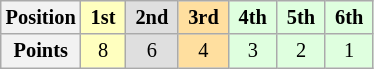<table class="wikitable" style="font-size:85%; text-align:center">
<tr>
<th>Position</th>
<td style="background:#ffffbf;"> <strong>1st</strong> </td>
<td style="background:#dfdfdf;"> <strong>2nd</strong> </td>
<td style="background:#ffdf9f;"> <strong>3rd</strong> </td>
<td style="background:#dfffdf;"> <strong>4th</strong> </td>
<td style="background:#dfffdf;"> <strong>5th</strong> </td>
<td style="background:#dfffdf;"> <strong>6th</strong> </td>
</tr>
<tr>
<th>Points</th>
<td style="background:#ffffbf;">8</td>
<td style="background:#dfdfdf;">6</td>
<td style="background:#ffdf9f;">4</td>
<td style="background:#dfffdf;">3</td>
<td style="background:#dfffdf;">2</td>
<td style="background:#dfffdf;">1</td>
</tr>
</table>
